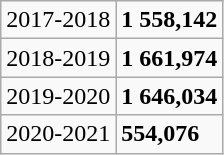<table class="wikitable">
<tr>
<td>2017-2018</td>
<td><strong>1 558,142</strong></td>
</tr>
<tr>
<td>2018-2019</td>
<td><strong>1 661,974</strong></td>
</tr>
<tr>
<td>2019-2020</td>
<td><strong>1 646,034</strong></td>
</tr>
<tr>
<td>2020-2021</td>
<td><strong>554,076</strong></td>
</tr>
</table>
